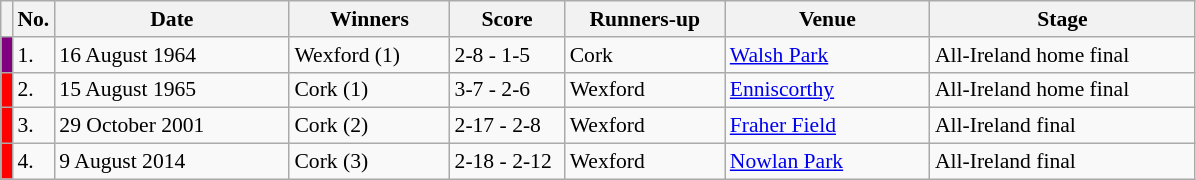<table class="wikitable" style="font-size:90%">
<tr>
<th width=1></th>
<th width=5>No.</th>
<th width=150>Date</th>
<th width=100>Winners</th>
<th width=70>Score</th>
<th width=100>Runners-up</th>
<th width=130>Venue</th>
<th width=170>Stage</th>
</tr>
<tr>
<td style="background-color:#800080"></td>
<td>1.</td>
<td>16 August 1964</td>
<td>Wexford (1)</td>
<td>2-8 - 1-5</td>
<td>Cork</td>
<td><a href='#'>Walsh Park</a></td>
<td>All-Ireland home final</td>
</tr>
<tr>
<td style="background-color:#FF0000"></td>
<td>2.</td>
<td>15 August 1965</td>
<td>Cork (1)</td>
<td>3-7 - 2-6</td>
<td>Wexford</td>
<td><a href='#'>Enniscorthy</a></td>
<td>All-Ireland home final</td>
</tr>
<tr>
<td style="background-color:#FF0000"></td>
<td>3.</td>
<td>29 October 2001</td>
<td>Cork (2)</td>
<td>2-17 - 2-8</td>
<td>Wexford</td>
<td><a href='#'>Fraher Field</a></td>
<td>All-Ireland final</td>
</tr>
<tr>
<td style="background-color:#FF0000"></td>
<td>4.</td>
<td>9 August 2014</td>
<td>Cork (3)</td>
<td>2-18 - 2-12</td>
<td>Wexford</td>
<td><a href='#'>Nowlan Park</a></td>
<td>All-Ireland final</td>
</tr>
</table>
